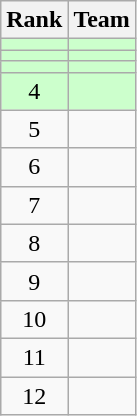<table class=wikitable style="text-align:center;">
<tr>
<th>Rank</th>
<th>Team</th>
</tr>
<tr bgcolor=ccffcc>
<td></td>
<td align=left></td>
</tr>
<tr bgcolor=ccffcc>
<td></td>
<td align=left></td>
</tr>
<tr bgcolor=ccffcc>
<td></td>
<td align=left></td>
</tr>
<tr bgcolor=ccffcc>
<td>4</td>
<td align=left></td>
</tr>
<tr>
<td>5</td>
<td align=left></td>
</tr>
<tr>
<td>6</td>
<td align=left></td>
</tr>
<tr>
<td>7</td>
<td align=left></td>
</tr>
<tr>
<td>8</td>
<td align=left></td>
</tr>
<tr>
<td>9</td>
<td align=left></td>
</tr>
<tr>
<td>10</td>
<td align=left></td>
</tr>
<tr>
<td>11</td>
<td align=left></td>
</tr>
<tr>
<td>12</td>
<td align=left></td>
</tr>
</table>
